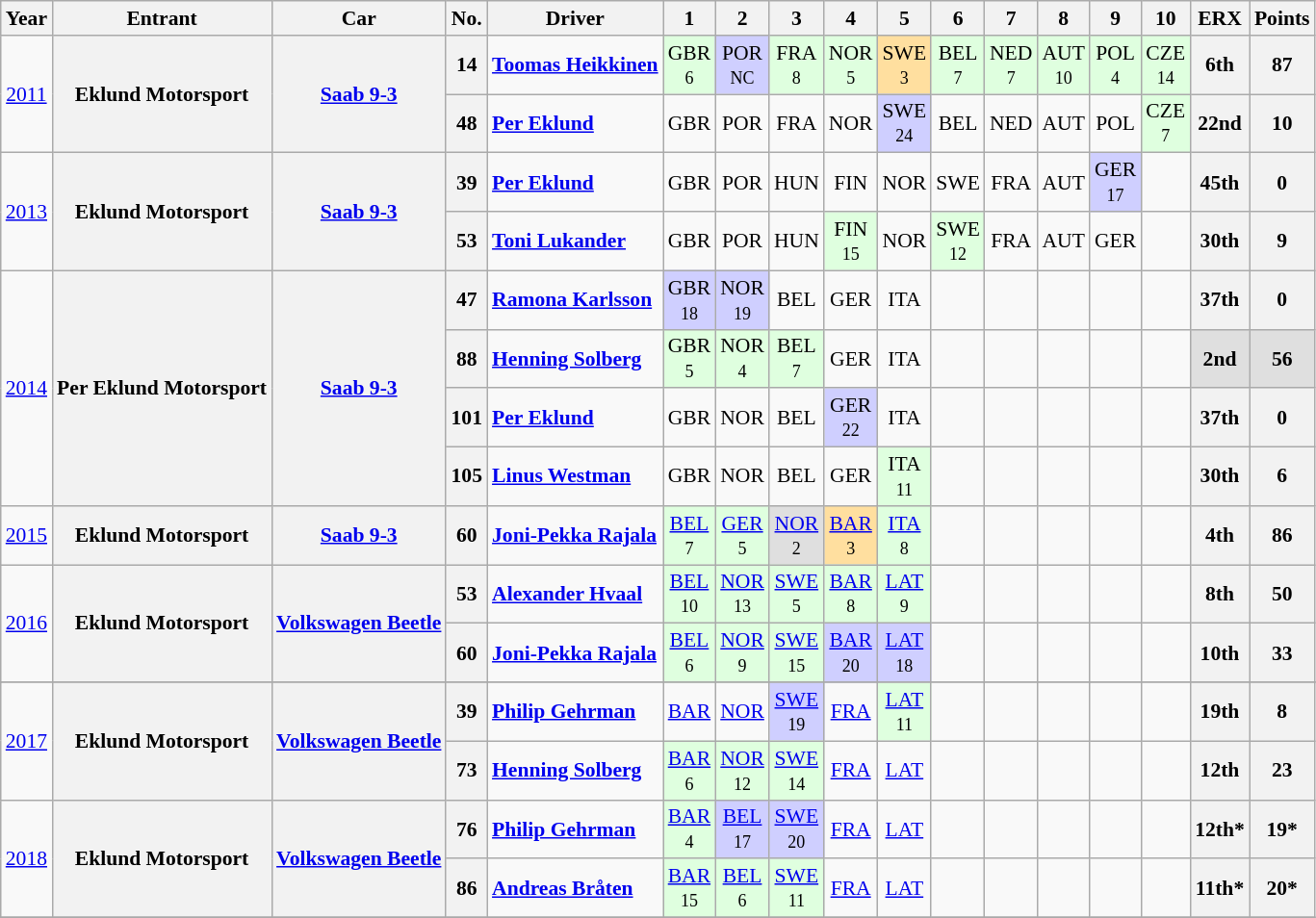<table class="wikitable" border="1" style="text-align:center; font-size:90%;">
<tr valign="top">
<th>Year</th>
<th>Entrant</th>
<th>Car</th>
<th>No.</th>
<th>Driver</th>
<th>1</th>
<th>2</th>
<th>3</th>
<th>4</th>
<th>5</th>
<th>6</th>
<th>7</th>
<th>8</th>
<th>9</th>
<th>10</th>
<th>ERX</th>
<th>Points</th>
</tr>
<tr>
<td rowspan=2><a href='#'>2011</a></td>
<th rowspan=2>Eklund Motorsport</th>
<th rowspan=2><a href='#'>Saab 9-3</a></th>
<th>14</th>
<td align="left"> <strong><a href='#'>Toomas Heikkinen</a></strong></td>
<td style="background:#DFFFDF;">GBR<br><small>6</small></td>
<td style="background:#CFCFFF;">POR<br><small>NC</small></td>
<td style="background:#DFFFDF;">FRA<br><small>8</small></td>
<td style="background:#DFFFDF;">NOR<br><small>5</small></td>
<td style="background:#FFDF9F;">SWE<br><small>3</small></td>
<td style="background:#DFFFDF;">BEL<br><small>7</small></td>
<td style="background:#DFFFDF;">NED<br><small>7</small></td>
<td style="background:#DFFFDF;">AUT<br><small>10</small></td>
<td style="background:#DFFFDF;">POL<br><small>4</small></td>
<td style="background:#DFFFDF;">CZE<br><small>14</small></td>
<th>6th</th>
<th>87</th>
</tr>
<tr>
<th>48</th>
<td align="left"> <strong><a href='#'>Per Eklund</a></strong></td>
<td>GBR</td>
<td>POR</td>
<td>FRA</td>
<td>NOR</td>
<td style="background:#CFCFFF;">SWE<br><small>24</small></td>
<td>BEL</td>
<td>NED</td>
<td>AUT</td>
<td>POL</td>
<td style="background:#DFFFDF;">CZE<br><small>7</small></td>
<th>22nd</th>
<th>10</th>
</tr>
<tr>
<td rowspan=2><a href='#'>2013</a></td>
<th rowspan=2>Eklund Motorsport</th>
<th rowspan=2><a href='#'>Saab 9-3</a></th>
<th>39</th>
<td align="left"> <strong><a href='#'>Per Eklund</a></strong></td>
<td>GBR</td>
<td>POR</td>
<td>HUN</td>
<td>FIN</td>
<td>NOR</td>
<td>SWE</td>
<td>FRA</td>
<td>AUT</td>
<td style="background:#CFCFFF;">GER<br><small>17</small></td>
<td></td>
<th>45th</th>
<th>0</th>
</tr>
<tr>
<th>53</th>
<td align="left"> <strong><a href='#'>Toni Lukander</a></strong></td>
<td>GBR</td>
<td>POR</td>
<td>HUN</td>
<td style="background:#DFFFDF;">FIN<br><small>15</small></td>
<td>NOR</td>
<td style="background:#DFFFDF;">SWE<br><small>12</small></td>
<td>FRA</td>
<td>AUT</td>
<td>GER</td>
<td></td>
<th>30th</th>
<th>9</th>
</tr>
<tr>
<td rowspan=4><a href='#'>2014</a></td>
<th rowspan=4>Per Eklund Motorsport</th>
<th rowspan=4><a href='#'>Saab 9-3</a></th>
<th>47</th>
<td align="left"> <strong><a href='#'>Ramona Karlsson</a></strong></td>
<td style="background:#CFCFFF;">GBR<br><small>18</small></td>
<td style="background:#CFCFFF;">NOR<br><small>19</small></td>
<td>BEL</td>
<td>GER</td>
<td>ITA</td>
<td></td>
<td></td>
<td></td>
<td></td>
<td></td>
<th>37th</th>
<th>0</th>
</tr>
<tr>
<th>88</th>
<td align="left"> <strong><a href='#'>Henning Solberg</a></strong></td>
<td style="background:#DFFFDF;">GBR<br><small>5</small></td>
<td style="background:#DFFFDF;">NOR<br><small>4</small></td>
<td style="background:#DFFFDF;">BEL<br><small>7</small></td>
<td>GER</td>
<td>ITA</td>
<td></td>
<td></td>
<td></td>
<td></td>
<td></td>
<th style="background:#DFDFDF;">2nd</th>
<th style="background:#DFDFDF;">56</th>
</tr>
<tr>
<th>101</th>
<td align="left"> <strong><a href='#'>Per Eklund</a></strong></td>
<td>GBR</td>
<td>NOR</td>
<td>BEL</td>
<td style="background:#CFCFFF;">GER<br><small>22</small></td>
<td>ITA</td>
<td></td>
<td></td>
<td></td>
<td></td>
<td></td>
<th>37th</th>
<th>0</th>
</tr>
<tr>
<th>105</th>
<td align="left"> <strong><a href='#'>Linus Westman</a></strong></td>
<td>GBR</td>
<td>NOR</td>
<td>BEL</td>
<td>GER</td>
<td style="background:#DFFFDF;">ITA<br><small>11</small></td>
<td></td>
<td></td>
<td></td>
<td></td>
<td></td>
<th>30th</th>
<th>6</th>
</tr>
<tr>
<td><a href='#'>2015</a></td>
<th>Eklund Motorsport</th>
<th><a href='#'>Saab 9-3</a></th>
<th>60</th>
<td align="left"> <strong><a href='#'>Joni-Pekka Rajala</a></strong></td>
<td style="background:#DFFFDF;"><a href='#'>BEL</a><br><small>7</small></td>
<td style="background:#DFFFDF;"><a href='#'>GER</a><br><small>5</small></td>
<td style="background:#DFDFDF;"><a href='#'>NOR</a><br><small>2</small></td>
<td style="background:#FFDF9F;"><a href='#'>BAR</a><br><small>3</small></td>
<td style="background:#DFFFDF;"><a href='#'>ITA</a><br><small>8</small></td>
<td></td>
<td></td>
<td></td>
<td></td>
<td></td>
<th>4th</th>
<th>86</th>
</tr>
<tr>
<td rowspan=2><a href='#'>2016</a></td>
<th rowspan=2>Eklund Motorsport</th>
<th rowspan=2><a href='#'>Volkswagen Beetle</a></th>
<th>53</th>
<td align="left"> <strong><a href='#'>Alexander Hvaal</a></strong></td>
<td style="background:#DFFFDF;"><a href='#'>BEL</a><br><small>10</small></td>
<td style="background:#DFFFDF;"><a href='#'>NOR</a><br><small>13</small></td>
<td style="background:#DFFFDF;"><a href='#'>SWE</a><br><small>5</small></td>
<td style="background:#DFFFDF;"><a href='#'>BAR</a><br><small>8</small></td>
<td style="background:#DFFFDF;"><a href='#'>LAT</a><br><small>9</small></td>
<td></td>
<td></td>
<td></td>
<td></td>
<td></td>
<th>8th</th>
<th>50</th>
</tr>
<tr>
<th>60</th>
<td align="left"> <strong><a href='#'>Joni-Pekka Rajala</a></strong></td>
<td style="background:#DFFFDF;"><a href='#'>BEL</a><br><small>6</small></td>
<td style="background:#dfffdf;"><a href='#'>NOR</a><br><small>9</small></td>
<td style="background:#DFFFDF;"><a href='#'>SWE</a><br><small>15</small></td>
<td style="background:#CFCFFF;"><a href='#'>BAR</a><br><small>20</small></td>
<td style="background:#CFCFFF;"><a href='#'>LAT</a><br><small>18</small></td>
<td></td>
<td></td>
<td></td>
<td></td>
<td></td>
<th>10th</th>
<th>33</th>
</tr>
<tr>
</tr>
<tr>
<td rowspan=2><a href='#'>2017</a></td>
<th rowspan=2>Eklund Motorsport</th>
<th rowspan=2><a href='#'>Volkswagen Beetle</a></th>
<th>39</th>
<td align="left"> <strong><a href='#'>Philip Gehrman</a></strong></td>
<td><a href='#'>BAR</a><br><small></small></td>
<td><a href='#'>NOR</a><br><small></small></td>
<td style="background:#CFCFFF;"><a href='#'>SWE</a><br><small>19</small></td>
<td><a href='#'>FRA</a><br><small></small></td>
<td style="background:#DFFFDF;"><a href='#'>LAT</a><br><small>11</small></td>
<td></td>
<td></td>
<td></td>
<td></td>
<td></td>
<th>19th</th>
<th>8</th>
</tr>
<tr>
<th>73</th>
<td align="left"> <strong><a href='#'>Henning Solberg</a></strong></td>
<td style="background:#DFFFDF;"><a href='#'>BAR</a><br><small>6</small></td>
<td style="background:#DFFFDF;"><a href='#'>NOR</a><br><small>12</small></td>
<td style="background:#DFFFDF;"><a href='#'>SWE</a><br><small>14</small></td>
<td><a href='#'>FRA</a><br><small></small></td>
<td><a href='#'>LAT</a><br><small></small></td>
<td></td>
<td></td>
<td></td>
<td></td>
<td></td>
<th>12th</th>
<th>23</th>
</tr>
<tr>
<td rowspan=2><a href='#'>2018</a></td>
<th rowspan=2>Eklund Motorsport</th>
<th rowspan=2><a href='#'>Volkswagen Beetle</a></th>
<th>76</th>
<td align="left"> <strong><a href='#'>Philip Gehrman</a></strong></td>
<td style="background:#DFFFDF;"><a href='#'>BAR</a><br><small>4</small></td>
<td style="background:#CFCFFF;"><a href='#'>BEL</a><br><small>17</small></td>
<td style="background:#CFCFFF;"><a href='#'>SWE</a><br><small>20</small></td>
<td><a href='#'>FRA</a><br><small></small></td>
<td><a href='#'>LAT</a><br><small></small></td>
<td></td>
<td></td>
<td></td>
<td></td>
<td></td>
<th>12th*</th>
<th>19*</th>
</tr>
<tr>
<th>86</th>
<td align="left"> <strong><a href='#'>Andreas Bråten</a></strong></td>
<td style="background:#DFFFDF;"><a href='#'>BAR</a><br><small>15</small></td>
<td style="background:#DFFFDF;"><a href='#'>BEL</a><br><small>6</small></td>
<td style="background:#DFFFDF;"><a href='#'>SWE</a><br><small>11</small></td>
<td><a href='#'>FRA</a><br><small></small></td>
<td><a href='#'>LAT</a><br><small></small></td>
<td></td>
<td></td>
<td></td>
<td></td>
<td></td>
<th>11th*</th>
<th>20*</th>
</tr>
<tr>
</tr>
</table>
